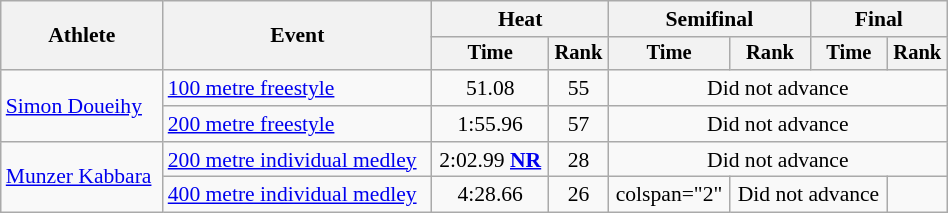<table class="wikitable" style="text-align:center; font-size:90%; width:50%;">
<tr>
<th rowspan="2">Athlete</th>
<th rowspan="2">Event</th>
<th colspan="2">Heat</th>
<th colspan="2">Semifinal</th>
<th colspan="2">Final</th>
</tr>
<tr style="font-size:95%">
<th>Time</th>
<th>Rank</th>
<th>Time</th>
<th>Rank</th>
<th>Time</th>
<th>Rank</th>
</tr>
<tr>
<td align=left rowspan=2><a href='#'>Simon Doueihy</a></td>
<td align=left><a href='#'>100 metre freestyle</a></td>
<td>51.08</td>
<td>55</td>
<td colspan=4>Did not advance</td>
</tr>
<tr>
<td align=left><a href='#'>200 metre freestyle</a></td>
<td>1:55.96</td>
<td>57</td>
<td colspan=4>Did not advance</td>
</tr>
<tr>
<td align=left rowspan=2><a href='#'>Munzer Kabbara</a></td>
<td align=left><a href='#'>200 metre individual medley</a></td>
<td>2:02.99 <strong><a href='#'>NR</a></strong></td>
<td>28</td>
<td colspan=4>Did not advance</td>
</tr>
<tr>
<td align=left><a href='#'>400 metre individual medley</a></td>
<td>4:28.66</td>
<td>26</td>
<td>colspan="2" </td>
<td colspan="2">Did not advance</td>
</tr>
</table>
